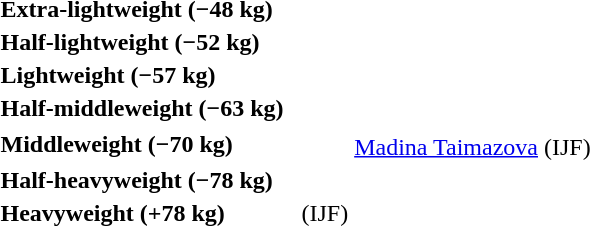<table>
<tr>
<th rowspan=2 style="text-align:left;">Extra-lightweight (−48 kg)</th>
<td rowspan=2></td>
<td rowspan=2></td>
<td></td>
</tr>
<tr>
<td></td>
</tr>
<tr>
<th rowspan=2 style="text-align:left;">Half-lightweight (−52 kg)</th>
<td rowspan=2></td>
<td rowspan=2></td>
<td></td>
</tr>
<tr>
<td></td>
</tr>
<tr>
<th rowspan=2 style="text-align:left;">Lightweight (−57 kg)</th>
<td rowspan=2></td>
<td rowspan=2></td>
<td></td>
</tr>
<tr>
<td></td>
</tr>
<tr>
<th rowspan=2 style="text-align:left;">Half-middleweight (−63 kg)</th>
<td rowspan=2></td>
<td rowspan=2></td>
<td></td>
</tr>
<tr>
<td></td>
</tr>
<tr>
<th rowspan=2 style="text-align:left;">Middleweight (−70 kg)</th>
<td rowspan=2></td>
<td rowspan=2></td>
<td></td>
</tr>
<tr>
<td> <a href='#'>Madina Taimazova</a> <span>(<abbr>IJF</abbr>)</span></td>
</tr>
<tr>
<th rowspan=2 style="text-align:left;">Half-heavyweight (−78 kg)</th>
<td rowspan=2></td>
<td rowspan=2></td>
<td></td>
</tr>
<tr>
<td></td>
</tr>
<tr>
<th rowspan=2 style="text-align:left;">Heavyweight (+78 kg)</th>
<td rowspan=2></td>
<td rowspan=2>  <span>(<abbr>IJF</abbr>)</span></td>
<td></td>
</tr>
<tr>
<td></td>
</tr>
</table>
